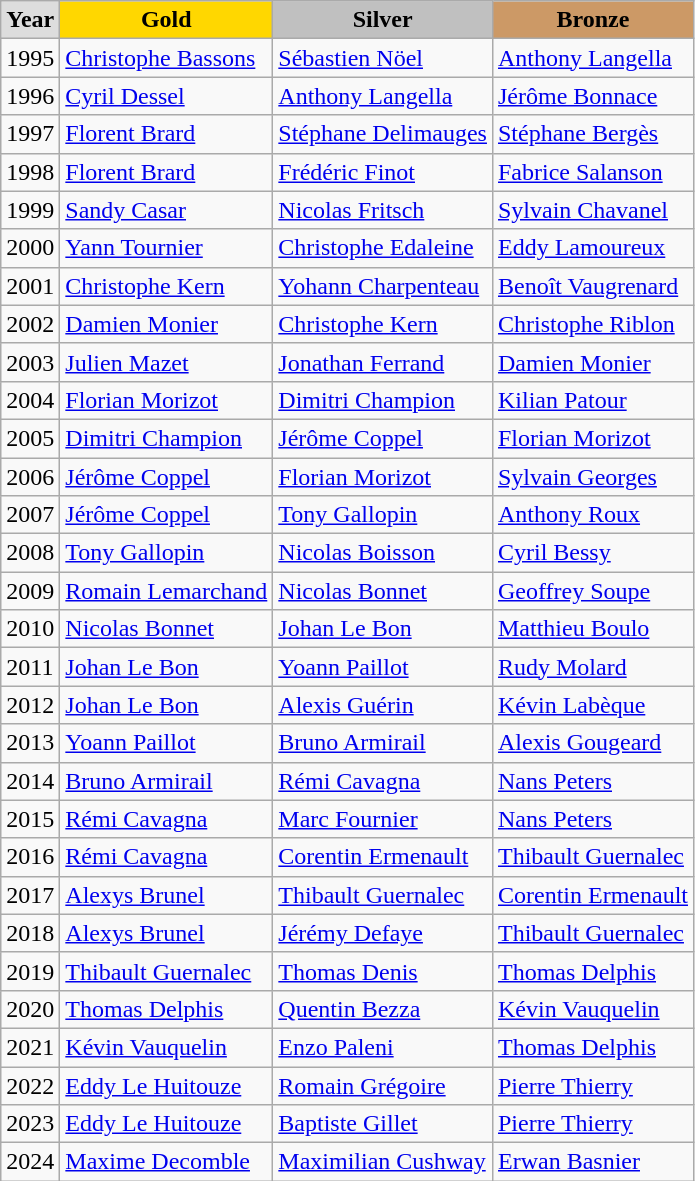<table class="wikitable" style="text-align:left;">
<tr>
<td style="background:#DDDDDD; font-weight:bold; text-align:center;">Year</td>
<td style="background:gold; font-weight:bold; text-align:center;">Gold</td>
<td style="background:silver; font-weight:bold; text-align:center;">Silver</td>
<td style="background:#cc9966; font-weight:bold; text-align:center;">Bronze</td>
</tr>
<tr>
<td>1995</td>
<td><a href='#'>Christophe Bassons</a></td>
<td><a href='#'>Sébastien Nöel</a></td>
<td><a href='#'>Anthony Langella</a></td>
</tr>
<tr>
<td>1996</td>
<td><a href='#'>Cyril Dessel</a></td>
<td><a href='#'>Anthony Langella</a></td>
<td><a href='#'>Jérôme Bonnace</a></td>
</tr>
<tr>
<td>1997</td>
<td><a href='#'>Florent Brard</a></td>
<td><a href='#'>Stéphane Delimauges</a></td>
<td><a href='#'>Stéphane Bergès</a></td>
</tr>
<tr>
<td>1998</td>
<td><a href='#'>Florent Brard</a></td>
<td><a href='#'>Frédéric Finot</a></td>
<td><a href='#'>Fabrice Salanson</a></td>
</tr>
<tr>
<td>1999</td>
<td><a href='#'>Sandy Casar</a></td>
<td><a href='#'>Nicolas Fritsch</a></td>
<td><a href='#'>Sylvain Chavanel</a></td>
</tr>
<tr>
<td>2000</td>
<td><a href='#'>Yann Tournier</a></td>
<td><a href='#'>Christophe Edaleine</a></td>
<td><a href='#'>Eddy Lamoureux</a></td>
</tr>
<tr>
<td>2001</td>
<td><a href='#'>Christophe Kern</a></td>
<td><a href='#'>Yohann Charpenteau</a></td>
<td><a href='#'>Benoît Vaugrenard</a></td>
</tr>
<tr>
<td>2002</td>
<td><a href='#'>Damien Monier</a></td>
<td><a href='#'>Christophe Kern</a></td>
<td><a href='#'>Christophe Riblon</a></td>
</tr>
<tr>
<td>2003</td>
<td><a href='#'>Julien Mazet</a></td>
<td><a href='#'>Jonathan Ferrand</a></td>
<td><a href='#'>Damien Monier</a></td>
</tr>
<tr>
<td>2004</td>
<td><a href='#'>Florian Morizot</a></td>
<td><a href='#'>Dimitri Champion</a></td>
<td><a href='#'>Kilian Patour</a></td>
</tr>
<tr>
<td>2005</td>
<td><a href='#'>Dimitri Champion</a></td>
<td><a href='#'>Jérôme Coppel</a></td>
<td><a href='#'>Florian Morizot</a></td>
</tr>
<tr>
<td>2006</td>
<td><a href='#'>Jérôme Coppel</a></td>
<td><a href='#'>Florian Morizot</a></td>
<td><a href='#'>Sylvain Georges</a></td>
</tr>
<tr>
<td>2007</td>
<td><a href='#'>Jérôme Coppel</a></td>
<td><a href='#'>Tony Gallopin</a></td>
<td><a href='#'>Anthony Roux</a></td>
</tr>
<tr>
<td>2008</td>
<td><a href='#'>Tony Gallopin</a></td>
<td><a href='#'>Nicolas Boisson</a></td>
<td><a href='#'>Cyril Bessy</a></td>
</tr>
<tr>
<td>2009</td>
<td><a href='#'>Romain Lemarchand</a></td>
<td><a href='#'>Nicolas Bonnet</a></td>
<td><a href='#'>Geoffrey Soupe</a></td>
</tr>
<tr>
<td>2010</td>
<td><a href='#'>Nicolas Bonnet</a></td>
<td><a href='#'>Johan Le Bon</a></td>
<td><a href='#'>Matthieu Boulo</a></td>
</tr>
<tr>
<td>2011</td>
<td><a href='#'>Johan Le Bon</a></td>
<td><a href='#'>Yoann Paillot</a></td>
<td><a href='#'>Rudy Molard</a></td>
</tr>
<tr>
<td>2012</td>
<td><a href='#'>Johan Le Bon</a></td>
<td><a href='#'>Alexis Guérin</a></td>
<td><a href='#'>Kévin Labèque</a></td>
</tr>
<tr>
<td>2013</td>
<td><a href='#'>Yoann Paillot</a></td>
<td><a href='#'>Bruno Armirail</a></td>
<td><a href='#'>Alexis Gougeard</a></td>
</tr>
<tr>
<td>2014</td>
<td><a href='#'>Bruno Armirail</a></td>
<td><a href='#'>Rémi Cavagna</a></td>
<td><a href='#'>Nans Peters</a></td>
</tr>
<tr>
<td>2015</td>
<td><a href='#'>Rémi Cavagna</a></td>
<td><a href='#'>Marc Fournier</a></td>
<td><a href='#'>Nans Peters</a></td>
</tr>
<tr>
<td>2016</td>
<td><a href='#'>Rémi Cavagna</a></td>
<td><a href='#'>Corentin Ermenault</a></td>
<td><a href='#'>Thibault Guernalec</a></td>
</tr>
<tr>
<td>2017</td>
<td><a href='#'>Alexys Brunel</a></td>
<td><a href='#'>Thibault Guernalec</a></td>
<td><a href='#'>Corentin Ermenault</a></td>
</tr>
<tr>
<td>2018</td>
<td><a href='#'>Alexys Brunel</a></td>
<td><a href='#'>Jérémy Defaye</a></td>
<td><a href='#'>Thibault Guernalec</a></td>
</tr>
<tr>
<td>2019</td>
<td><a href='#'>Thibault Guernalec</a></td>
<td><a href='#'>Thomas Denis</a></td>
<td><a href='#'>Thomas Delphis</a></td>
</tr>
<tr>
<td>2020</td>
<td><a href='#'>Thomas Delphis</a></td>
<td><a href='#'>Quentin Bezza</a></td>
<td><a href='#'>Kévin Vauquelin</a></td>
</tr>
<tr>
<td>2021</td>
<td><a href='#'>Kévin Vauquelin</a></td>
<td><a href='#'>Enzo Paleni</a></td>
<td><a href='#'>Thomas Delphis</a></td>
</tr>
<tr>
<td>2022</td>
<td><a href='#'>Eddy Le Huitouze</a></td>
<td><a href='#'>Romain Grégoire</a></td>
<td><a href='#'>Pierre Thierry</a></td>
</tr>
<tr>
<td>2023</td>
<td><a href='#'>Eddy Le Huitouze</a></td>
<td><a href='#'>Baptiste Gillet</a></td>
<td><a href='#'>Pierre Thierry</a></td>
</tr>
<tr>
<td>2024</td>
<td><a href='#'>Maxime Decomble</a></td>
<td><a href='#'>Maximilian Cushway</a></td>
<td><a href='#'>Erwan Basnier</a></td>
</tr>
</table>
